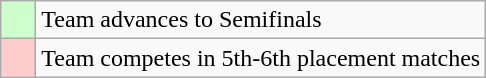<table class="wikitable">
<tr>
<td style="background:#ccffcc;">    </td>
<td>Team advances to Semifinals</td>
</tr>
<tr>
<td style="background:#ffcccc;">    </td>
<td>Team competes in 5th-6th placement matches</td>
</tr>
</table>
